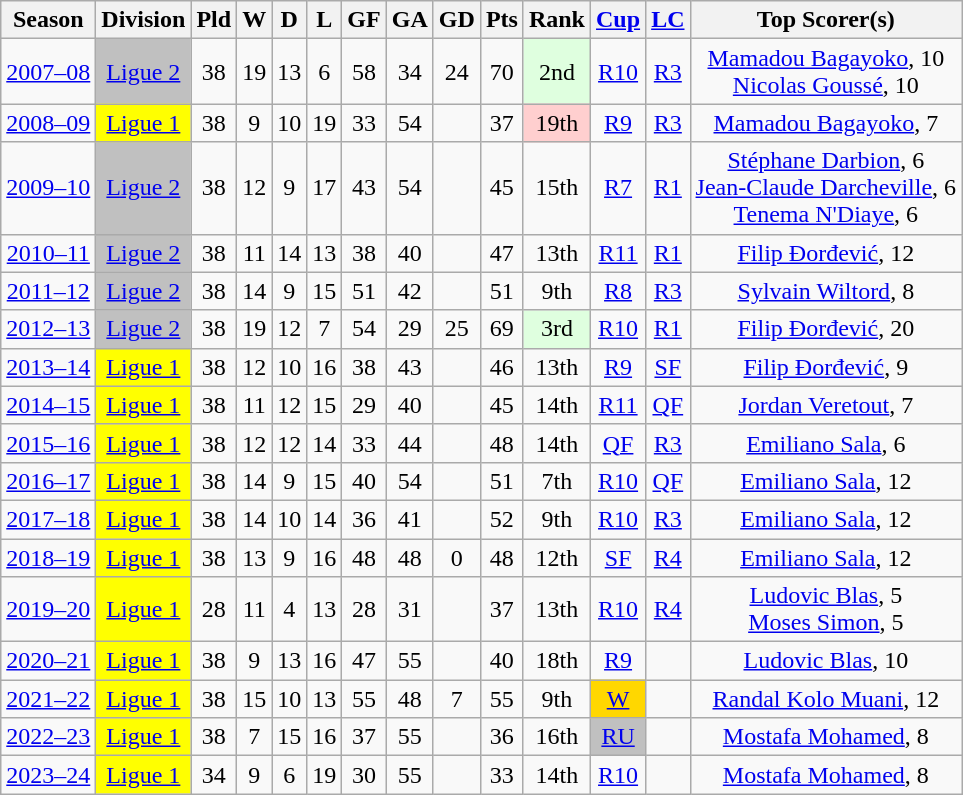<table class="wikitable sortable" style="text-align:center;">
<tr>
<th>Season</th>
<th class="unsortable">Division</th>
<th>Pld</th>
<th>W</th>
<th>D</th>
<th>L</th>
<th>GF</th>
<th>GA</th>
<th>GD</th>
<th>Pts</th>
<th>Rank</th>
<th><a href='#'>Cup</a></th>
<th><a href='#'>LC</a></th>
<th class="unsortable">Top Scorer(s)</th>
</tr>
<tr>
<td><a href='#'>2007–08</a></td>
<td style="background:silver;"><a href='#'>Ligue 2</a></td>
<td>38</td>
<td>19</td>
<td>13</td>
<td>6</td>
<td>58</td>
<td>34</td>
<td>24</td>
<td>70</td>
<td style="background:#dfffdf;">2nd</td>
<td><a href='#'>R10</a></td>
<td><a href='#'>R3</a></td>
<td> <a href='#'>Mamadou Bagayoko</a>, 10<br> <a href='#'>Nicolas Goussé</a>, 10</td>
</tr>
<tr>
<td><a href='#'>2008–09</a></td>
<td style="background:yellow;"><a href='#'>Ligue 1</a></td>
<td>38</td>
<td>9</td>
<td>10</td>
<td>19</td>
<td>33</td>
<td>54</td>
<td></td>
<td>37</td>
<td style="background:#ffcfcf;">19th</td>
<td><a href='#'>R9</a></td>
<td><a href='#'>R3</a></td>
<td> <a href='#'>Mamadou Bagayoko</a>, 7</td>
</tr>
<tr>
<td><a href='#'>2009–10</a></td>
<td style="background:silver;"><a href='#'>Ligue 2</a></td>
<td>38</td>
<td>12</td>
<td>9</td>
<td>17</td>
<td>43</td>
<td>54</td>
<td></td>
<td>45</td>
<td>15th</td>
<td><a href='#'>R7</a></td>
<td><a href='#'>R1</a></td>
<td> <a href='#'>Stéphane Darbion</a>, 6<br> <a href='#'>Jean-Claude Darcheville</a>, 6<br> <a href='#'>Tenema N'Diaye</a>, 6</td>
</tr>
<tr>
<td><a href='#'>2010–11</a></td>
<td style="background:silver;"><a href='#'>Ligue 2</a></td>
<td>38</td>
<td>11</td>
<td>14</td>
<td>13</td>
<td>38</td>
<td>40</td>
<td></td>
<td>47</td>
<td>13th</td>
<td><a href='#'>R11</a></td>
<td><a href='#'>R1</a></td>
<td> <a href='#'>Filip Đorđević</a>, 12</td>
</tr>
<tr>
<td><a href='#'>2011–12</a></td>
<td style="background:silver;"><a href='#'>Ligue 2</a></td>
<td>38</td>
<td>14</td>
<td>9</td>
<td>15</td>
<td>51</td>
<td>42</td>
<td></td>
<td>51</td>
<td>9th</td>
<td><a href='#'>R8</a></td>
<td><a href='#'>R3</a></td>
<td> <a href='#'>Sylvain Wiltord</a>, 8</td>
</tr>
<tr>
<td><a href='#'>2012–13</a></td>
<td style="background:silver;"><a href='#'>Ligue 2</a></td>
<td>38</td>
<td>19</td>
<td>12</td>
<td>7</td>
<td>54</td>
<td>29</td>
<td>25</td>
<td>69</td>
<td style="background:#dfffdf;">3rd</td>
<td><a href='#'>R10</a></td>
<td><a href='#'>R1</a></td>
<td> <a href='#'>Filip Đorđević</a>, 20</td>
</tr>
<tr>
<td><a href='#'>2013–14</a></td>
<td style="background:yellow;"><a href='#'>Ligue 1</a></td>
<td>38</td>
<td>12</td>
<td>10</td>
<td>16</td>
<td>38</td>
<td>43</td>
<td></td>
<td>46</td>
<td>13th</td>
<td><a href='#'>R9</a></td>
<td><a href='#'>SF</a></td>
<td> <a href='#'>Filip Đorđević</a>, 9</td>
</tr>
<tr>
<td><a href='#'>2014–15</a></td>
<td style="background:yellow;"><a href='#'>Ligue 1</a></td>
<td>38</td>
<td>11</td>
<td>12</td>
<td>15</td>
<td>29</td>
<td>40</td>
<td></td>
<td>45</td>
<td>14th</td>
<td><a href='#'>R11</a></td>
<td><a href='#'>QF</a></td>
<td> <a href='#'>Jordan Veretout</a>, 7</td>
</tr>
<tr>
<td><a href='#'>2015–16</a></td>
<td style="background:yellow;"><a href='#'>Ligue 1</a></td>
<td>38</td>
<td>12</td>
<td>12</td>
<td>14</td>
<td>33</td>
<td>44</td>
<td></td>
<td>48</td>
<td>14th</td>
<td><a href='#'>QF</a></td>
<td><a href='#'>R3</a></td>
<td> <a href='#'>Emiliano Sala</a>, 6</td>
</tr>
<tr>
<td><a href='#'>2016–17</a></td>
<td style="background:yellow;"><a href='#'>Ligue 1</a></td>
<td>38</td>
<td>14</td>
<td>9</td>
<td>15</td>
<td>40</td>
<td>54</td>
<td></td>
<td>51</td>
<td>7th</td>
<td><a href='#'>R10</a></td>
<td><a href='#'>QF</a></td>
<td> <a href='#'>Emiliano Sala</a>, 12</td>
</tr>
<tr>
<td><a href='#'>2017–18</a></td>
<td style="background:yellow;"><a href='#'>Ligue 1</a></td>
<td>38</td>
<td>14</td>
<td>10</td>
<td>14</td>
<td>36</td>
<td>41</td>
<td></td>
<td>52</td>
<td>9th</td>
<td><a href='#'>R10</a></td>
<td><a href='#'>R3</a></td>
<td> <a href='#'>Emiliano Sala</a>, 12</td>
</tr>
<tr>
<td><a href='#'>2018–19</a></td>
<td style="background:yellow;"><a href='#'>Ligue 1</a></td>
<td>38</td>
<td>13</td>
<td>9</td>
<td>16</td>
<td>48</td>
<td>48</td>
<td>0</td>
<td>48</td>
<td>12th</td>
<td><a href='#'>SF</a></td>
<td><a href='#'>R4</a></td>
<td> <a href='#'>Emiliano Sala</a>, 12</td>
</tr>
<tr>
<td><a href='#'>2019–20</a></td>
<td style="background:yellow;"><a href='#'>Ligue 1</a></td>
<td>28</td>
<td>11</td>
<td>4</td>
<td>13</td>
<td>28</td>
<td>31</td>
<td></td>
<td>37</td>
<td>13th</td>
<td><a href='#'>R10</a></td>
<td><a href='#'>R4</a></td>
<td> <a href='#'>Ludovic Blas</a>, 5<br> <a href='#'>Moses Simon</a>, 5</td>
</tr>
<tr>
<td><a href='#'>2020–21</a></td>
<td style="background:yellow;"><a href='#'>Ligue 1</a></td>
<td>38</td>
<td>9</td>
<td>13</td>
<td>16</td>
<td>47</td>
<td>55</td>
<td></td>
<td>40</td>
<td>18th</td>
<td><a href='#'>R9</a></td>
<td></td>
<td> <a href='#'>Ludovic Blas</a>, 10</td>
</tr>
<tr>
<td><a href='#'>2021–22</a></td>
<td style="background:yellow;"><a href='#'>Ligue 1</a></td>
<td>38</td>
<td>15</td>
<td>10</td>
<td>13</td>
<td>55</td>
<td>48</td>
<td>7</td>
<td>55</td>
<td>9th</td>
<td style="background:gold;"><a href='#'>W</a></td>
<td></td>
<td> <a href='#'>Randal Kolo Muani</a>, 12</td>
</tr>
<tr>
<td><a href='#'>2022–23</a></td>
<td style="background:yellow;"><a href='#'>Ligue 1</a></td>
<td>38</td>
<td>7</td>
<td>15</td>
<td>16</td>
<td>37</td>
<td>55</td>
<td></td>
<td>36</td>
<td>16th</td>
<td style="background:silver;"><a href='#'>RU</a></td>
<td></td>
<td> <a href='#'>Mostafa Mohamed</a>, 8</td>
</tr>
<tr>
<td><a href='#'>2023–24</a></td>
<td style="background:yellow;"><a href='#'>Ligue 1</a></td>
<td>34</td>
<td>9</td>
<td>6</td>
<td>19</td>
<td>30</td>
<td>55</td>
<td></td>
<td>33</td>
<td>14th</td>
<td><a href='#'>R10</a></td>
<td></td>
<td> <a href='#'>Mostafa Mohamed</a>, 8</td>
</tr>
</table>
